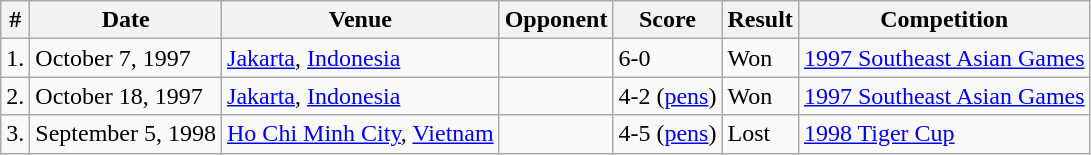<table class="wikitable">
<tr>
<th>#</th>
<th>Date</th>
<th>Venue</th>
<th>Opponent</th>
<th>Score</th>
<th>Result</th>
<th>Competition</th>
</tr>
<tr>
<td>1.</td>
<td>October 7, 1997</td>
<td><a href='#'>Jakarta</a>, <a href='#'>Indonesia</a></td>
<td></td>
<td>6-0</td>
<td>Won</td>
<td><a href='#'>1997 Southeast Asian Games</a></td>
</tr>
<tr>
<td>2.</td>
<td>October 18, 1997</td>
<td><a href='#'>Jakarta</a>, <a href='#'>Indonesia</a></td>
<td></td>
<td>4-2 (<a href='#'>pens</a>)</td>
<td>Won</td>
<td><a href='#'>1997 Southeast Asian Games</a></td>
</tr>
<tr>
<td>3.</td>
<td>September 5, 1998</td>
<td><a href='#'>Ho Chi Minh City</a>, <a href='#'>Vietnam</a></td>
<td></td>
<td>4-5 (<a href='#'>pens</a>)</td>
<td>Lost</td>
<td><a href='#'>1998 Tiger Cup</a></td>
</tr>
</table>
